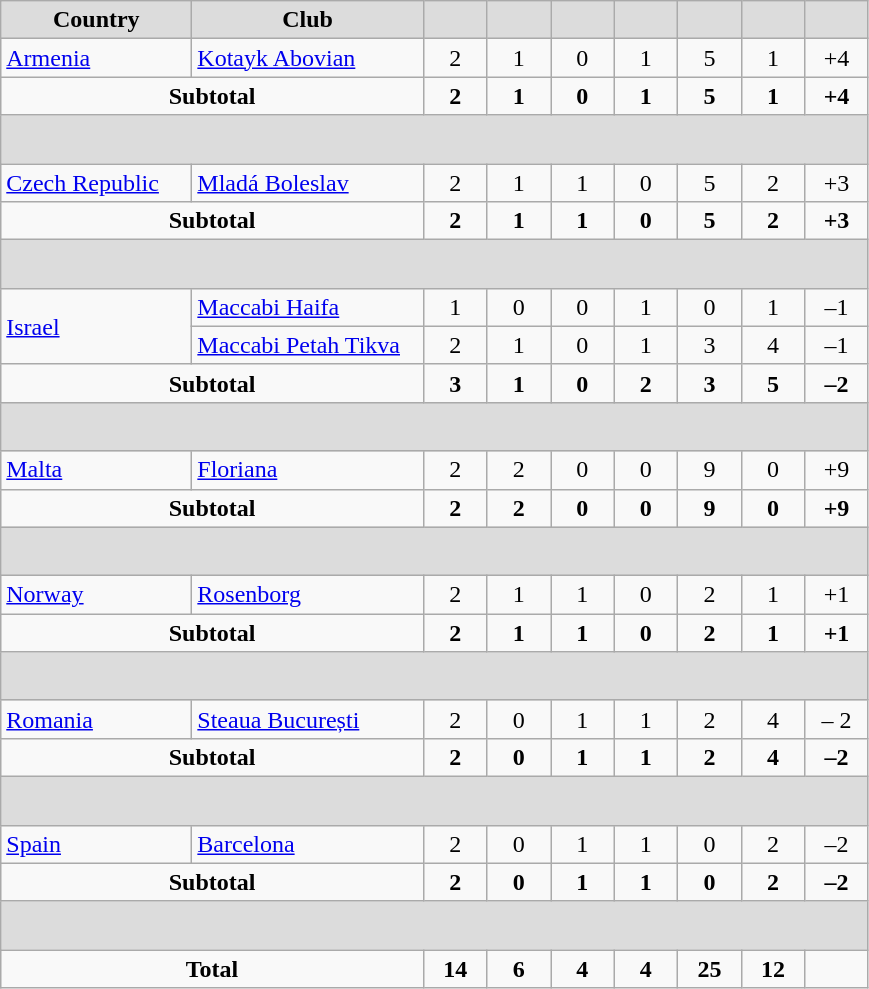<table class="wikitable" style="text-align: center;">
<tr>
<th width="120" style="background:#DCDCDC">Country</th>
<th width="147" style="background:#DCDCDC">Club</th>
<th width="35" style="background:#DCDCDC"></th>
<th width="35" style="background:#DCDCDC"></th>
<th width="35" style="background:#DCDCDC"></th>
<th width="35" style="background:#DCDCDC"></th>
<th width="35" style="background:#DCDCDC"></th>
<th width="35" style="background:#DCDCDC"></th>
<th width="35" style="background:#DCDCDC"></th>
</tr>
<tr>
<td align=left> <a href='#'>Armenia</a></td>
<td align=left><a href='#'>Kotayk Abovian</a></td>
<td>2</td>
<td>1</td>
<td>0</td>
<td>1</td>
<td>5</td>
<td>1</td>
<td>+4</td>
</tr>
<tr>
<td colspan=2><strong>Subtotal</strong></td>
<td><strong>2</strong></td>
<td><strong>1</strong></td>
<td><strong>0</strong></td>
<td><strong>1</strong></td>
<td><strong>5</strong></td>
<td><strong>1</strong></td>
<td><strong>+4</strong></td>
</tr>
<tr>
<th colspan=9 height="25" style="background:#DCDCDC"></th>
</tr>
<tr>
<td align=left> <a href='#'>Czech Republic</a></td>
<td align=left><a href='#'>Mladá Boleslav</a></td>
<td>2</td>
<td>1</td>
<td>1</td>
<td>0</td>
<td>5</td>
<td>2</td>
<td>+3</td>
</tr>
<tr>
<td colspan=2><strong>Subtotal</strong></td>
<td><strong>2</strong></td>
<td><strong>1</strong></td>
<td><strong>1</strong></td>
<td><strong>0</strong></td>
<td><strong>5</strong></td>
<td><strong>2</strong></td>
<td><strong>+3</strong></td>
</tr>
<tr>
<th colspan=9 height="25" style="background:#DCDCDC"></th>
</tr>
<tr>
<td rowspan=2 align=left> <a href='#'>Israel</a></td>
<td align=left><a href='#'>Maccabi Haifa</a></td>
<td>1</td>
<td>0</td>
<td>0</td>
<td>1</td>
<td>0</td>
<td>1</td>
<td>–1</td>
</tr>
<tr>
<td align=left><a href='#'>Maccabi Petah Tikva</a></td>
<td>2</td>
<td>1</td>
<td>0</td>
<td>1</td>
<td>3</td>
<td>4</td>
<td>–1</td>
</tr>
<tr>
<td colspan=2><strong>Subtotal</strong></td>
<td><strong>3</strong></td>
<td><strong>1</strong></td>
<td><strong>0</strong></td>
<td><strong>2</strong></td>
<td><strong>3</strong></td>
<td><strong>5</strong></td>
<td><strong>–2</strong></td>
</tr>
<tr>
<th colspan=9 height="25" style="background:#DCDCDC"></th>
</tr>
<tr>
<td align=left> <a href='#'>Malta</a></td>
<td align=left><a href='#'>Floriana</a></td>
<td>2</td>
<td>2</td>
<td>0</td>
<td>0</td>
<td>9</td>
<td>0</td>
<td>+9</td>
</tr>
<tr>
<td colspan=2><strong>Subtotal</strong></td>
<td><strong>2</strong></td>
<td><strong>2</strong></td>
<td><strong>0</strong></td>
<td><strong>0</strong></td>
<td><strong>9</strong></td>
<td><strong>0</strong></td>
<td><strong>+9</strong></td>
</tr>
<tr>
<th colspan=9 height="25" style="background:#DCDCDC"></th>
</tr>
<tr>
<td align=left> <a href='#'>Norway</a></td>
<td align=left><a href='#'>Rosenborg</a></td>
<td>2</td>
<td>1</td>
<td>1</td>
<td>0</td>
<td>2</td>
<td>1</td>
<td>+1</td>
</tr>
<tr>
<td colspan=2><strong>Subtotal</strong></td>
<td><strong>2</strong></td>
<td><strong>1</strong></td>
<td><strong>1</strong></td>
<td><strong>0</strong></td>
<td><strong>2</strong></td>
<td><strong>1</strong></td>
<td><strong>+1</strong></td>
</tr>
<tr>
<th colspan=9 height="25" style="background:#DCDCDC"></th>
</tr>
<tr>
<td align=left> <a href='#'>Romania</a></td>
<td align=left><a href='#'>Steaua București</a></td>
<td>2</td>
<td>0</td>
<td>1</td>
<td>1</td>
<td>2</td>
<td>4</td>
<td>– 2</td>
</tr>
<tr>
<td colspan=2><strong>Subtotal</strong></td>
<td><strong>2</strong></td>
<td><strong>0</strong></td>
<td><strong>1</strong></td>
<td><strong>1</strong></td>
<td><strong>2</strong></td>
<td><strong>4</strong></td>
<td><strong>–2</strong></td>
</tr>
<tr>
<th colspan=9 height="25" style="background:#DCDCDC"></th>
</tr>
<tr>
<td align=left> <a href='#'>Spain</a></td>
<td align=left><a href='#'>Barcelona</a></td>
<td>2</td>
<td>0</td>
<td>1</td>
<td>1</td>
<td>0</td>
<td>2</td>
<td>–2</td>
</tr>
<tr>
<td colspan=2><strong>Subtotal</strong></td>
<td><strong>2</strong></td>
<td><strong>0</strong></td>
<td><strong>1</strong></td>
<td><strong>1</strong></td>
<td><strong>0</strong></td>
<td><strong>2</strong></td>
<td><strong>–2</strong></td>
</tr>
<tr>
<th colspan=9 height="25" style="background:#DCDCDC"></th>
</tr>
<tr>
<td colspan=2><strong>Total</strong></td>
<td><strong>14</strong></td>
<td><strong>6</strong></td>
<td><strong>4</strong></td>
<td><strong>4</strong></td>
<td><strong>25</strong></td>
<td><strong>12</strong></td>
<td><strong></strong></td>
</tr>
</table>
